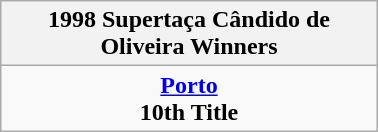<table class="wikitable" style="text-align: center; margin: 0 auto; width: 20%">
<tr>
<th>1998 Supertaça Cândido de Oliveira Winners</th>
</tr>
<tr>
<td><strong><a href='#'>Porto</a></strong><br><strong>10th Title</strong></td>
</tr>
</table>
